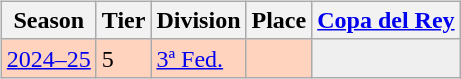<table>
<tr>
<td valign="top" width=0%><br><table class="wikitable">
<tr style="background:#f0f6fa;">
<th>Season</th>
<th>Tier</th>
<th>Division</th>
<th>Place</th>
<th><a href='#'>Copa del Rey</a></th>
</tr>
<tr>
<td style="background:#FFD3BD;"><a href='#'>2024–25</a></td>
<td style="background:#FFD3BD;">5</td>
<td style="background:#FFD3BD;"><a href='#'>3ª Fed.</a></td>
<td style="background:#FFD3BD;"></td>
<th style="background:#efefef;"></th>
</tr>
</table>
</td>
</tr>
</table>
